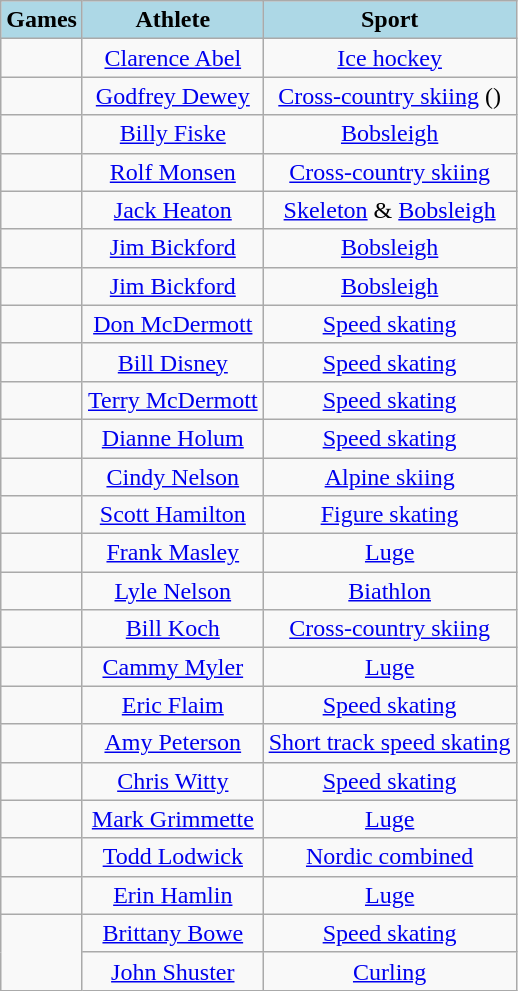<table class="wikitable" style="text-align:center">
<tr>
<th style="background:lightblue;">Games</th>
<th style="background:lightblue;">Athlete</th>
<th style="background:lightblue;">Sport</th>
</tr>
<tr>
<td></td>
<td><a href='#'>Clarence Abel</a></td>
<td><a href='#'>Ice hockey</a></td>
</tr>
<tr>
<td></td>
<td><a href='#'>Godfrey Dewey</a></td>
<td><a href='#'>Cross-country skiing</a> ()</td>
</tr>
<tr>
<td></td>
<td><a href='#'>Billy Fiske</a></td>
<td><a href='#'>Bobsleigh</a></td>
</tr>
<tr>
<td></td>
<td><a href='#'>Rolf Monsen</a></td>
<td><a href='#'>Cross-country skiing</a></td>
</tr>
<tr>
<td></td>
<td><a href='#'>Jack Heaton</a></td>
<td><a href='#'>Skeleton</a> & <a href='#'>Bobsleigh</a></td>
</tr>
<tr>
<td></td>
<td><a href='#'>Jim Bickford</a></td>
<td><a href='#'>Bobsleigh</a></td>
</tr>
<tr>
<td></td>
<td><a href='#'>Jim Bickford</a></td>
<td><a href='#'>Bobsleigh</a></td>
</tr>
<tr>
<td></td>
<td><a href='#'>Don McDermott</a></td>
<td><a href='#'>Speed skating</a></td>
</tr>
<tr>
<td></td>
<td><a href='#'>Bill Disney</a></td>
<td><a href='#'>Speed skating</a></td>
</tr>
<tr>
<td></td>
<td><a href='#'>Terry McDermott</a></td>
<td><a href='#'>Speed skating</a></td>
</tr>
<tr>
<td></td>
<td><a href='#'>Dianne Holum</a></td>
<td><a href='#'>Speed skating</a></td>
</tr>
<tr>
<td></td>
<td><a href='#'>Cindy Nelson</a></td>
<td><a href='#'>Alpine skiing</a></td>
</tr>
<tr>
<td></td>
<td><a href='#'>Scott Hamilton</a></td>
<td><a href='#'>Figure skating</a></td>
</tr>
<tr>
<td></td>
<td><a href='#'>Frank Masley</a></td>
<td><a href='#'>Luge</a></td>
</tr>
<tr>
<td></td>
<td><a href='#'>Lyle Nelson</a></td>
<td><a href='#'>Biathlon</a></td>
</tr>
<tr>
<td></td>
<td><a href='#'>Bill Koch</a></td>
<td><a href='#'>Cross-country skiing</a></td>
</tr>
<tr>
<td></td>
<td><a href='#'>Cammy Myler</a></td>
<td><a href='#'>Luge</a></td>
</tr>
<tr>
<td></td>
<td><a href='#'>Eric Flaim</a></td>
<td><a href='#'>Speed skating</a></td>
</tr>
<tr>
<td></td>
<td><a href='#'>Amy Peterson</a></td>
<td><a href='#'>Short track speed skating</a></td>
</tr>
<tr>
<td></td>
<td><a href='#'>Chris Witty</a></td>
<td><a href='#'>Speed skating</a></td>
</tr>
<tr>
<td></td>
<td><a href='#'>Mark Grimmette</a></td>
<td><a href='#'>Luge</a></td>
</tr>
<tr>
<td></td>
<td><a href='#'>Todd Lodwick</a></td>
<td><a href='#'>Nordic combined</a></td>
</tr>
<tr>
<td></td>
<td><a href='#'>Erin Hamlin</a></td>
<td><a href='#'>Luge</a></td>
</tr>
<tr>
<td rowspan=2></td>
<td><a href='#'>Brittany Bowe</a></td>
<td><a href='#'>Speed skating</a></td>
</tr>
<tr>
<td><a href='#'>John Shuster</a></td>
<td><a href='#'>Curling</a></td>
</tr>
</table>
